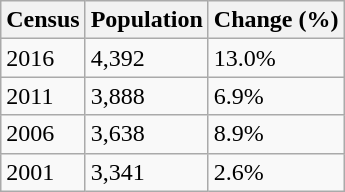<table class="wikitable">
<tr>
<th>Census</th>
<th>Population</th>
<th>Change (%)</th>
</tr>
<tr>
<td>2016</td>
<td>4,392</td>
<td> 13.0%</td>
</tr>
<tr>
<td>2011</td>
<td>3,888</td>
<td> 6.9%</td>
</tr>
<tr>
<td>2006</td>
<td>3,638</td>
<td> 8.9%</td>
</tr>
<tr>
<td>2001</td>
<td>3,341</td>
<td> 2.6%</td>
</tr>
</table>
